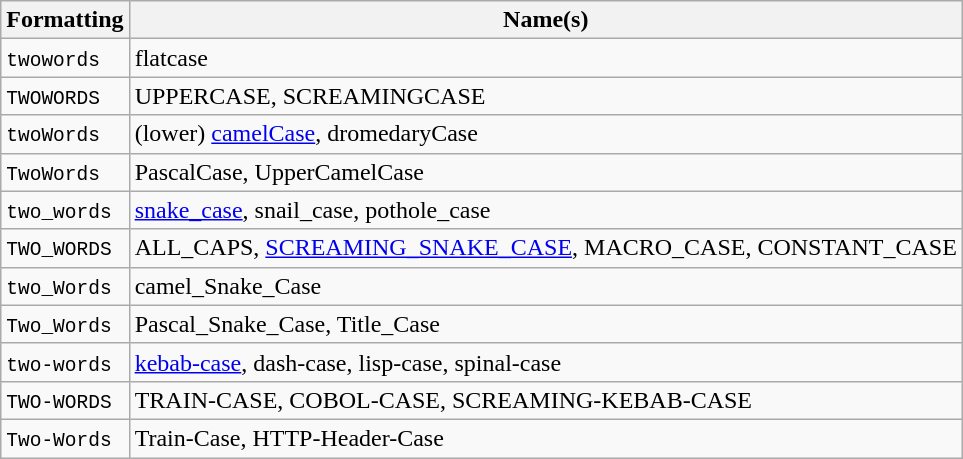<table class="wikitable">
<tr>
<th>Formatting</th>
<th>Name(s)</th>
</tr>
<tr>
<td><code>twowords</code></td>
<td>flatcase</td>
</tr>
<tr>
<td><code>TWOWORDS</code></td>
<td>UPPERCASE, SCREAMINGCASE</td>
</tr>
<tr>
<td><code>twoWords</code></td>
<td>(lower) <a href='#'>camelCase</a>, dromedaryCase</td>
</tr>
<tr>
<td><code>TwoWords</code></td>
<td>PascalCase, UpperCamelCase</td>
</tr>
<tr>
<td><code>two_words</code></td>
<td><a href='#'>snake_case</a>, snail_case, pothole_case</td>
</tr>
<tr>
<td><code>TWO_WORDS</code></td>
<td>ALL_CAPS, <a href='#'>SCREAMING_SNAKE_CASE</a>, MACRO_CASE, CONSTANT_CASE</td>
</tr>
<tr>
<td><code>two_Words</code></td>
<td>camel_Snake_Case</td>
</tr>
<tr>
<td><code>Two_Words</code></td>
<td>Pascal_Snake_Case, Title_Case</td>
</tr>
<tr>
<td><code>two-words</code></td>
<td><a href='#'>kebab-case</a>, dash-case, lisp-case, spinal-case</td>
</tr>
<tr>
<td><code>TWO-WORDS</code></td>
<td>TRAIN-CASE, COBOL-CASE, SCREAMING-KEBAB-CASE</td>
</tr>
<tr>
<td><code>Two-Words</code></td>
<td>Train-Case, HTTP-Header-Case</td>
</tr>
</table>
